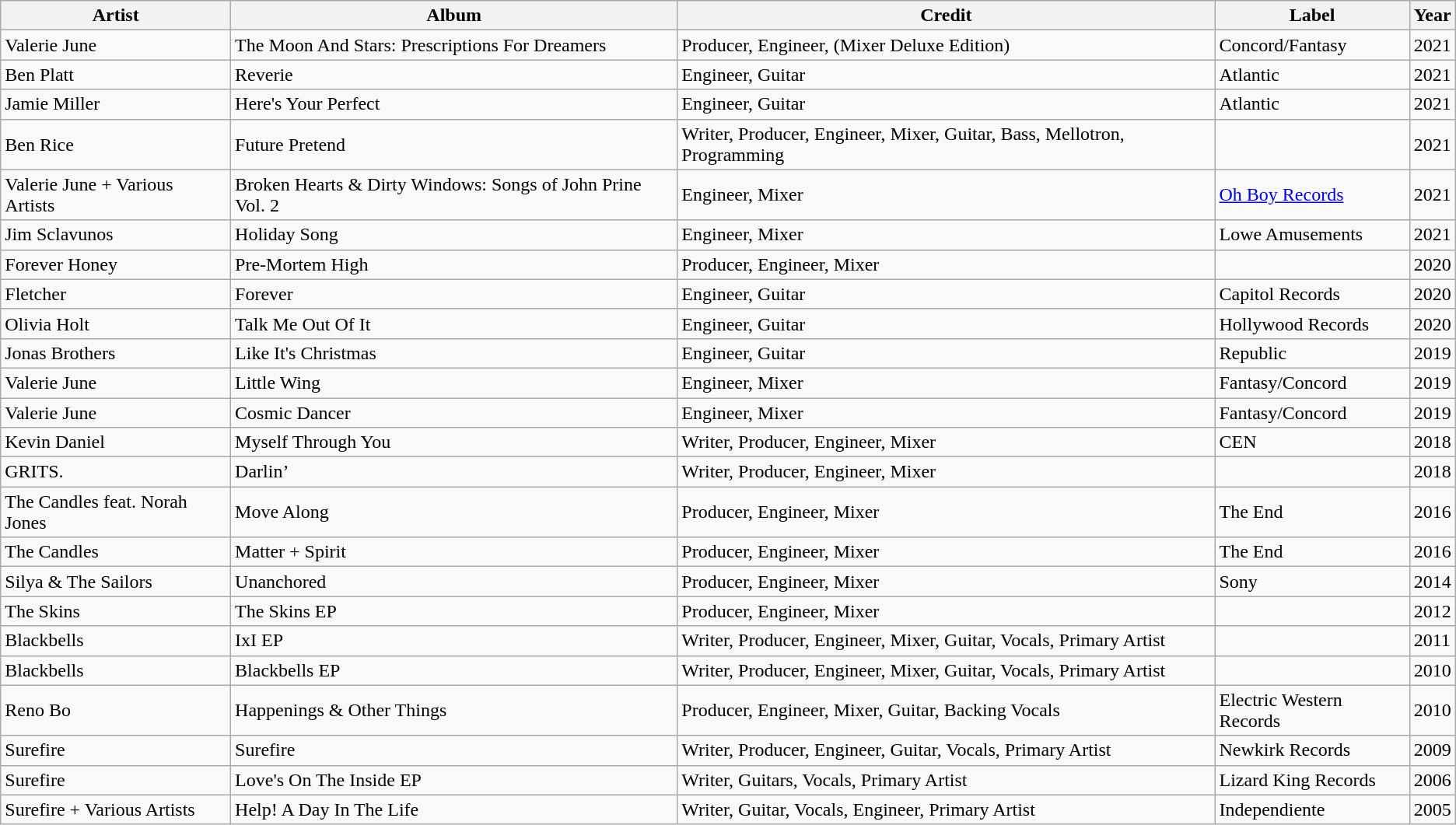<table class="wikitable">
<tr>
<th>Artist</th>
<th>Album</th>
<th>Credit</th>
<th>Label</th>
<th>Year</th>
</tr>
<tr>
<td>Valerie June</td>
<td>The Moon And Stars: Prescriptions For Dreamers</td>
<td>Producer, Engineer, (Mixer Deluxe Edition)</td>
<td>Concord/Fantasy</td>
<td>2021</td>
</tr>
<tr>
<td>Ben Platt</td>
<td>Reverie</td>
<td>Engineer, Guitar</td>
<td>Atlantic</td>
<td>2021</td>
</tr>
<tr>
<td>Jamie Miller</td>
<td>Here's Your Perfect</td>
<td>Engineer, Guitar</td>
<td>Atlantic</td>
<td>2021</td>
</tr>
<tr>
<td>Ben Rice</td>
<td>Future Pretend</td>
<td>Writer, Producer, Engineer, Mixer, Guitar, Bass, Mellotron, Programming</td>
<td></td>
<td>2021</td>
</tr>
<tr>
<td>Valerie June + Various Artists</td>
<td>Broken Hearts & Dirty Windows: Songs of John Prine Vol. 2</td>
<td>Engineer, Mixer</td>
<td><a href='#'>Oh Boy Records</a></td>
<td>2021</td>
</tr>
<tr>
<td>Jim Sclavunos</td>
<td>Holiday Song</td>
<td>Engineer, Mixer</td>
<td>Lowe Amusements</td>
<td>2021</td>
</tr>
<tr>
<td>Forever Honey</td>
<td>Pre-Mortem High</td>
<td>Producer, Engineer, Mixer</td>
<td></td>
<td>2020</td>
</tr>
<tr>
<td>Fletcher</td>
<td>Forever</td>
<td>Engineer, Guitar</td>
<td>Capitol Records</td>
<td>2020</td>
</tr>
<tr>
<td>Olivia Holt</td>
<td>Talk Me Out Of It</td>
<td>Engineer, Guitar</td>
<td>Hollywood Records</td>
<td>2020</td>
</tr>
<tr>
<td>Jonas Brothers</td>
<td>Like It's Christmas</td>
<td>Engineer, Guitar</td>
<td>Republic</td>
<td>2019</td>
</tr>
<tr>
<td>Valerie June</td>
<td>Little Wing</td>
<td>Engineer, Mixer</td>
<td>Fantasy/Concord</td>
<td>2019</td>
</tr>
<tr>
<td>Valerie June</td>
<td>Cosmic Dancer</td>
<td>Engineer, Mixer</td>
<td>Fantasy/Concord</td>
<td>2019</td>
</tr>
<tr>
<td>Kevin Daniel</td>
<td>Myself Through You</td>
<td>Writer, Producer, Engineer, Mixer</td>
<td>CEN</td>
<td>2018</td>
</tr>
<tr>
<td>GRITS.</td>
<td>Darlin’</td>
<td>Writer, Producer, Engineer, Mixer</td>
<td></td>
<td>2018</td>
</tr>
<tr>
<td>The Candles feat. Norah Jones</td>
<td>Move Along</td>
<td>Producer, Engineer, Mixer</td>
<td>The End</td>
<td>2016</td>
</tr>
<tr>
<td>The Candles</td>
<td>Matter + Spirit</td>
<td>Producer, Engineer, Mixer</td>
<td>The End</td>
<td>2016</td>
</tr>
<tr>
<td>Silya & The Sailors</td>
<td>Unanchored</td>
<td>Producer, Engineer, Mixer</td>
<td>Sony</td>
<td>2014</td>
</tr>
<tr>
<td>The Skins</td>
<td>The Skins EP</td>
<td>Producer, Engineer, Mixer</td>
<td></td>
<td>2012</td>
</tr>
<tr>
<td>Blackbells</td>
<td>IxI EP</td>
<td>Writer, Producer, Engineer, Mixer, Guitar, Vocals, Primary Artist</td>
<td></td>
<td>2011</td>
</tr>
<tr>
<td>Blackbells</td>
<td>Blackbells EP</td>
<td>Writer, Producer, Engineer, Mixer, Guitar, Vocals, Primary Artist</td>
<td></td>
<td>2010</td>
</tr>
<tr>
<td>Reno Bo</td>
<td>Happenings & Other Things</td>
<td>Producer, Engineer, Mixer, Guitar, Backing Vocals</td>
<td>Electric Western Records</td>
<td>2010</td>
</tr>
<tr>
<td>Surefire</td>
<td>Surefire</td>
<td>Writer, Producer, Engineer, Guitar, Vocals, Primary Artist</td>
<td>Newkirk Records</td>
<td>2009</td>
</tr>
<tr>
<td>Surefire</td>
<td>Love's On The Inside EP</td>
<td>Writer, Guitars, Vocals, Primary Artist</td>
<td>Lizard King Records</td>
<td>2006</td>
</tr>
<tr>
<td>Surefire + Various Artists</td>
<td>Help! A Day In The Life</td>
<td>Writer, Guitar, Vocals, Engineer, Primary Artist</td>
<td>Independiente</td>
<td>2005</td>
</tr>
</table>
